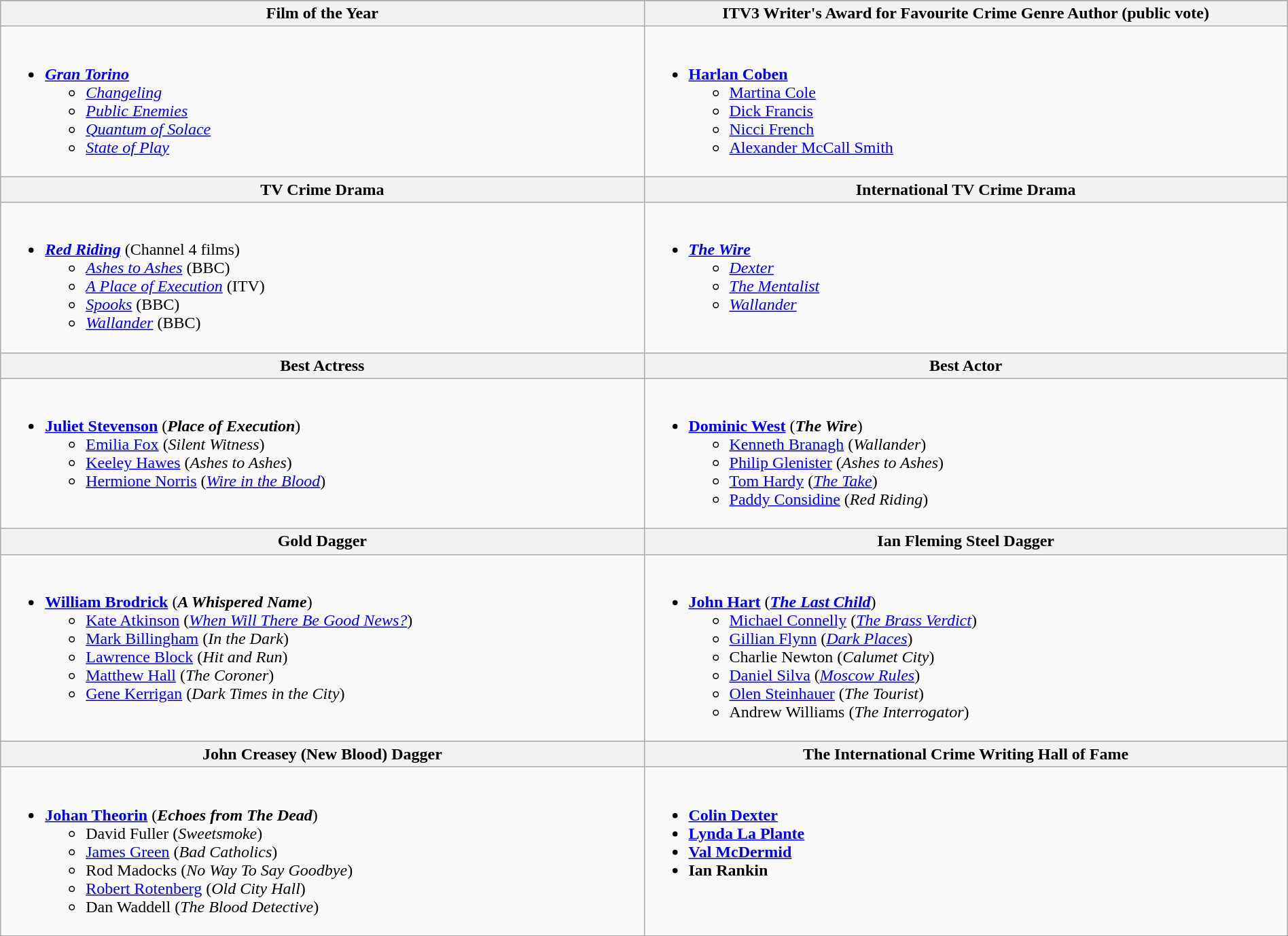<table class="wikitable" width="100%">
<tr>
</tr>
<tr>
<th width="50%">Film of the Year</th>
<th width="50%">ITV3 Writer's Award for Favourite Crime Genre Author (public vote)</th>
</tr>
<tr>
<td valign="top"><br><ul><li><strong><em><a href='#'>Gran Torino</a></em></strong><ul><li><em><a href='#'>Changeling</a></em></li><li><em><a href='#'>Public Enemies</a></em></li><li><em><a href='#'>Quantum of Solace</a></em></li><li><em><a href='#'>State of Play</a></em></li></ul></li></ul></td>
<td valign="top"><br><ul><li><strong><a href='#'>Harlan Coben</a></strong><ul><li><a href='#'>Martina Cole</a></li><li><a href='#'>Dick Francis</a></li><li><a href='#'>Nicci French</a></li><li><a href='#'>Alexander McCall Smith</a></li></ul></li></ul></td>
</tr>
<tr>
<th width="50%">TV Crime Drama</th>
<th width="50%">International TV Crime Drama</th>
</tr>
<tr>
<td valign="top"><br><ul><li><strong><em><a href='#'>Red Riding</a></em></strong> (Channel 4 films)<ul><li><em><a href='#'>Ashes to Ashes</a></em> (BBC)</li><li><em><a href='#'>A Place of Execution</a></em> (ITV)</li><li><em><a href='#'>Spooks</a></em> (BBC)</li><li><em><a href='#'>Wallander</a></em> (BBC)</li></ul></li></ul></td>
<td valign="top"><br><ul><li><strong><em><a href='#'>The Wire</a></em></strong><ul><li><em><a href='#'>Dexter</a></em></li><li><em><a href='#'>The Mentalist</a></em></li><li><em><a href='#'>Wallander</a></em></li></ul></li></ul></td>
</tr>
<tr>
<th width="50%">Best Actress</th>
<th width="50%">Best Actor</th>
</tr>
<tr>
<td valign="top"><br><ul><li><strong><a href='#'>Juliet Stevenson</a></strong> (<strong><em>Place of Execution</em></strong>)<ul><li><a href='#'>Emilia Fox</a> (<em>Silent Witness</em>)</li><li><a href='#'>Keeley Hawes</a> (<em>Ashes to Ashes</em>)</li><li><a href='#'>Hermione Norris</a> (<em><a href='#'>Wire in the Blood</a></em>)</li></ul></li></ul></td>
<td valign="top"><br><ul><li><strong><a href='#'>Dominic West</a></strong> (<strong><em>The Wire</em></strong>)<ul><li><a href='#'>Kenneth Branagh</a> (<em>Wallander</em>)</li><li><a href='#'>Philip Glenister</a> (<em>Ashes to Ashes</em>)</li><li><a href='#'>Tom Hardy</a> (<em><a href='#'>The Take</a></em>)</li><li><a href='#'>Paddy Considine</a> (<em>Red Riding</em>)</li></ul></li></ul></td>
</tr>
<tr>
<th width="50%">Gold Dagger</th>
<th width="50%">Ian Fleming Steel Dagger</th>
</tr>
<tr>
<td valign="top"><br><ul><li><strong><a href='#'>William Brodrick</a></strong> (<strong><em>A Whispered Name</em></strong>)<ul><li><a href='#'>Kate Atkinson</a> (<em><a href='#'>When Will There Be Good News?</a></em>)</li><li><a href='#'>Mark Billingham</a> (<em>In the Dark</em>)</li><li><a href='#'>Lawrence Block</a> (<em>Hit and Run</em>)</li><li><a href='#'>Matthew Hall</a> (<em>The Coroner</em>)</li><li><a href='#'>Gene Kerrigan</a> (<em>Dark Times in the City</em>)</li></ul></li></ul></td>
<td valign="top"><br><ul><li><strong><a href='#'>John Hart</a></strong> (<strong><em><a href='#'>The Last Child</a></em></strong>)<ul><li><a href='#'>Michael Connelly</a> (<em><a href='#'>The Brass Verdict</a></em>)</li><li><a href='#'>Gillian Flynn</a> (<em><a href='#'>Dark Places</a></em>)</li><li>Charlie Newton (<em>Calumet City</em>)</li><li><a href='#'>Daniel Silva</a> (<em><a href='#'>Moscow Rules</a></em>)</li><li><a href='#'>Olen Steinhauer</a> (<em>The Tourist</em>)</li><li>Andrew Williams (<em>The Interrogator</em>)</li></ul></li></ul></td>
</tr>
<tr>
<th width="50%">John Creasey (New Blood) Dagger</th>
<th width="50%">The International Crime Writing Hall of Fame</th>
</tr>
<tr>
<td valign="top"><br><ul><li><strong><a href='#'>Johan Theorin</a></strong> (<strong><em>Echoes from The Dead</em></strong>)<ul><li>David Fuller (<em>Sweetsmoke</em>)</li><li><a href='#'>James Green</a> (<em>Bad Catholics</em>)</li><li>Rod Madocks (<em>No Way To Say Goodbye</em>)</li><li><a href='#'>Robert Rotenberg</a> (<em>Old City Hall</em>)</li><li>Dan Waddell (<em>The Blood Detective</em>)</li></ul></li></ul></td>
<td valign="top"><br><ul><li><strong><a href='#'>Colin Dexter</a></strong></li><li><strong><a href='#'>Lynda La Plante</a></strong></li><li><strong><a href='#'>Val McDermid</a></strong></li><li><strong>Ian Rankin</strong></li></ul></td>
</tr>
</table>
